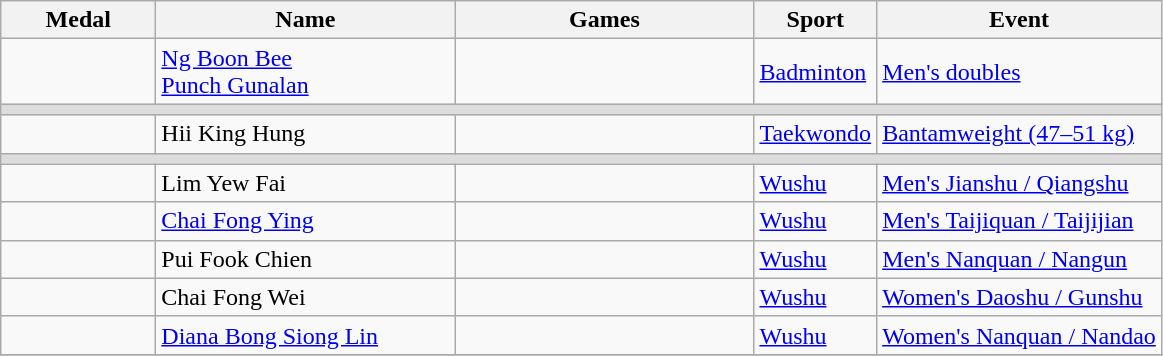<table class="wikitable sortable">
<tr>
<th style="width:6em">Medal</th>
<th style="width:12em">Name</th>
<th style="width:12em">Games</th>
<th>Sport</th>
<th>Event</th>
</tr>
<tr>
<td></td>
<td><a href='#'>Ng Boon Bee</a><br><a href='#'>Punch Gunalan</a></td>
<td></td>
<td> <a href='#'>Badminton</a></td>
<td><a href='#'>Men's doubles</a></td>
</tr>
<tr bgcolor=#DDDDDD>
<td colspan=7></td>
</tr>
<tr>
<td></td>
<td>Hii King Hung</td>
<td></td>
<td> <a href='#'>Taekwondo</a></td>
<td><a href='#'>Bantamweight (47–51 kg)</a></td>
</tr>
<tr bgcolor=#DDDDDD>
<td colspan=7></td>
</tr>
<tr>
<td></td>
<td>Lim Yew Fai</td>
<td></td>
<td> <a href='#'>Wushu</a></td>
<td><a href='#'>Men's Jianshu / Qiangshu</a></td>
</tr>
<tr>
<td></td>
<td><a href='#'>Chai Fong Ying</a></td>
<td></td>
<td> <a href='#'>Wushu</a></td>
<td><a href='#'>Men's Taijiquan / Taijijian</a></td>
</tr>
<tr>
<td></td>
<td>Pui Fook Chien</td>
<td></td>
<td> <a href='#'>Wushu</a></td>
<td><a href='#'>Men's Nanquan / Nangun</a></td>
</tr>
<tr>
<td></td>
<td>Chai Fong Wei</td>
<td></td>
<td> <a href='#'>Wushu</a></td>
<td><a href='#'>Women's Daoshu / Gunshu</a></td>
</tr>
<tr>
<td></td>
<td><a href='#'>Diana Bong Siong Lin</a></td>
<td></td>
<td> <a href='#'>Wushu</a></td>
<td><a href='#'>Women's Nanquan / Nandao</a></td>
</tr>
<tr>
</tr>
</table>
